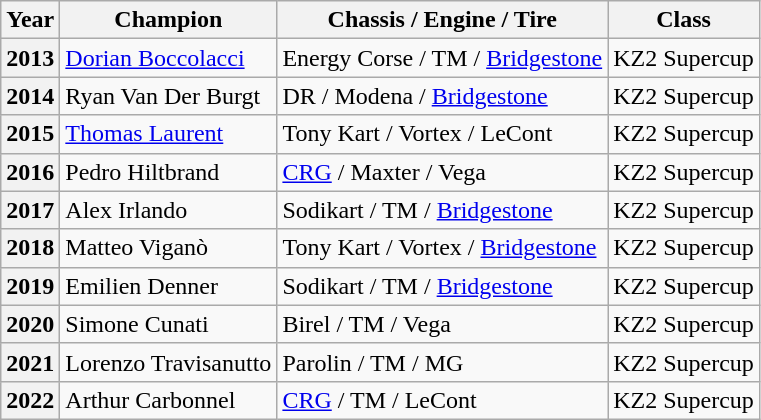<table class="wikitable">
<tr>
<th>Year</th>
<th>Champion</th>
<th>Chassis / Engine / Tire</th>
<th>Class</th>
</tr>
<tr>
<th>2013</th>
<td> <a href='#'>Dorian Boccolacci</a></td>
<td>Energy Corse / TM / <a href='#'>Bridgestone</a></td>
<td>KZ2 Supercup</td>
</tr>
<tr>
<th>2014</th>
<td> Ryan Van Der Burgt</td>
<td>DR / Modena / <a href='#'>Bridgestone</a></td>
<td>KZ2 Supercup</td>
</tr>
<tr>
<th>2015</th>
<td> <a href='#'>Thomas Laurent</a></td>
<td>Tony Kart / Vortex / LeCont</td>
<td>KZ2 Supercup</td>
</tr>
<tr>
<th>2016</th>
<td> Pedro Hiltbrand</td>
<td><a href='#'>CRG</a> / Maxter / Vega</td>
<td>KZ2 Supercup</td>
</tr>
<tr>
<th>2017</th>
<td> Alex Irlando</td>
<td>Sodikart / TM / <a href='#'>Bridgestone</a></td>
<td>KZ2 Supercup</td>
</tr>
<tr>
<th>2018</th>
<td> Matteo Viganò</td>
<td>Tony Kart / Vortex / <a href='#'>Bridgestone</a></td>
<td>KZ2 Supercup</td>
</tr>
<tr>
<th>2019</th>
<td> Emilien Denner</td>
<td>Sodikart / TM / <a href='#'>Bridgestone</a></td>
<td>KZ2 Supercup</td>
</tr>
<tr>
<th>2020</th>
<td> Simone Cunati</td>
<td>Birel / TM / Vega</td>
<td>KZ2 Supercup</td>
</tr>
<tr>
<th>2021</th>
<td> Lorenzo Travisanutto</td>
<td>Parolin / TM / MG</td>
<td>KZ2 Supercup</td>
</tr>
<tr>
<th>2022</th>
<td> Arthur Carbonnel</td>
<td><a href='#'>CRG</a> / TM / LeCont</td>
<td>KZ2 Supercup</td>
</tr>
</table>
